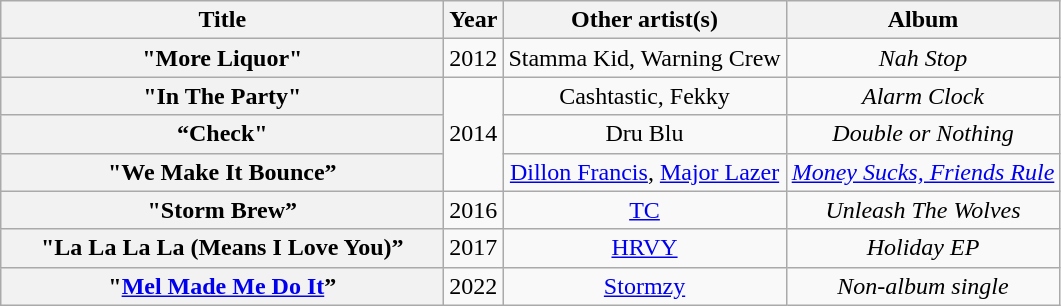<table class="wikitable plainrowheaders" style="text-align:center;">
<tr>
<th scope="col" style="width:18em;">Title</th>
<th scope="col">Year</th>
<th scope="col">Other artist(s)</th>
<th scope="col">Album</th>
</tr>
<tr>
<th scope="row">"More Liquor"</th>
<td>2012</td>
<td>Stamma Kid, Warning Crew</td>
<td><em>Nah Stop</em></td>
</tr>
<tr>
<th scope="row">"In The Party"</th>
<td rowspan="3">2014</td>
<td>Cashtastic, Fekky</td>
<td><em>Alarm Clock</em></td>
</tr>
<tr>
<th scope="row">“Check"</th>
<td>Dru Blu</td>
<td><em>Double or Nothing</em></td>
</tr>
<tr>
<th scope="row">"We Make It Bounce”</th>
<td><a href='#'>Dillon Francis</a>, <a href='#'>Major Lazer</a></td>
<td><em><a href='#'>Money Sucks, Friends Rule</a></em></td>
</tr>
<tr>
<th scope="row">"Storm Brew”</th>
<td>2016</td>
<td><a href='#'>TC</a></td>
<td><em>Unleash The Wolves</em></td>
</tr>
<tr>
<th scope="row">"La La La La (Means I Love You)”</th>
<td>2017</td>
<td><a href='#'>HRVY</a></td>
<td><em>Holiday EP</em></td>
</tr>
<tr>
<th scope="row">"<a href='#'>Mel Made Me Do It</a>”</th>
<td>2022</td>
<td><a href='#'>Stormzy</a></td>
<td><em>Non-album single</em></td>
</tr>
</table>
